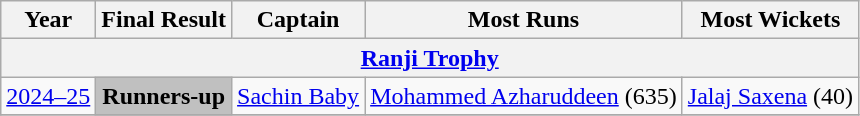<table class="wikitable">
<tr>
<th>Year</th>
<th>Final Result</th>
<th>Captain</th>
<th>Most Runs</th>
<th>Most Wickets</th>
</tr>
<tr>
<th colspan="5"><a href='#'>Ranji Trophy</a></th>
</tr>
<tr>
<td><a href='#'>2024–25</a></td>
<td bgcolor="silver" align="center"><strong>Runners-up</strong></td>
<td><a href='#'>Sachin Baby</a></td>
<td><a href='#'>Mohammed Azharuddeen</a> (635)</td>
<td><a href='#'>Jalaj Saxena</a> (40)</td>
</tr>
<tr>
</tr>
</table>
